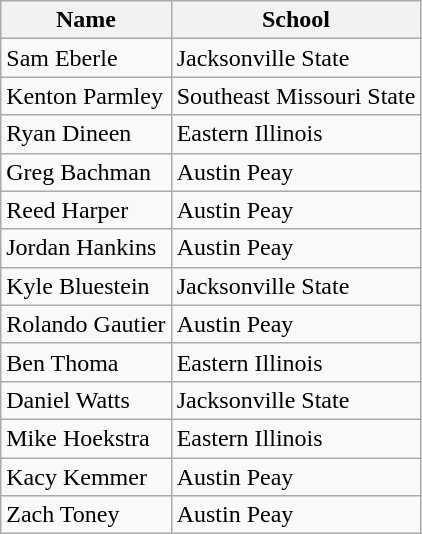<table class=wikitable>
<tr>
<th>Name</th>
<th>School</th>
</tr>
<tr>
<td>Sam Eberle</td>
<td>Jacksonville State</td>
</tr>
<tr>
<td>Kenton Parmley</td>
<td>Southeast Missouri State</td>
</tr>
<tr>
<td>Ryan Dineen</td>
<td>Eastern Illinois</td>
</tr>
<tr>
<td>Greg Bachman</td>
<td>Austin Peay</td>
</tr>
<tr>
<td>Reed Harper</td>
<td>Austin Peay</td>
</tr>
<tr>
<td>Jordan Hankins</td>
<td>Austin Peay</td>
</tr>
<tr>
<td>Kyle Bluestein</td>
<td>Jacksonville State</td>
</tr>
<tr>
<td>Rolando Gautier</td>
<td>Austin Peay</td>
</tr>
<tr>
<td>Ben Thoma</td>
<td>Eastern Illinois</td>
</tr>
<tr>
<td>Daniel Watts</td>
<td>Jacksonville State</td>
</tr>
<tr>
<td>Mike Hoekstra</td>
<td>Eastern Illinois</td>
</tr>
<tr>
<td>Kacy Kemmer</td>
<td>Austin Peay</td>
</tr>
<tr>
<td>Zach Toney</td>
<td>Austin Peay</td>
</tr>
</table>
